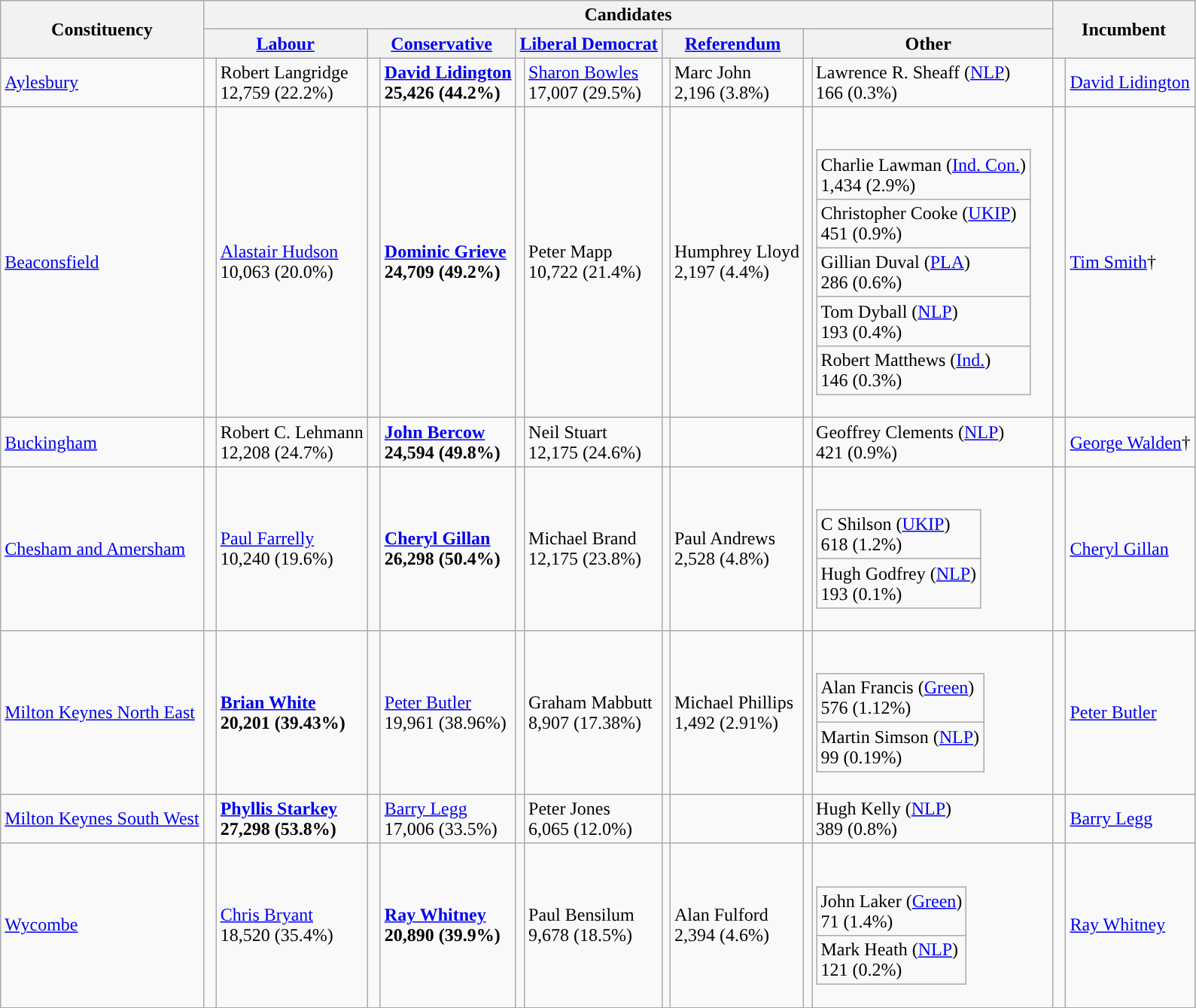<table class="wikitable">
<tr>
<th rowspan="2">Constituency</th>
<th colspan="10">Candidates</th>
<th colspan="2" rowspan="2">Incumbent</th>
</tr>
<tr>
<th colspan="2"><a href='#'>Labour</a></th>
<th colspan="2"><a href='#'>Conservative</a></th>
<th colspan="2"><a href='#'>Liberal Democrat</a></th>
<th colspan="2"><a href='#'>Referendum</a></th>
<th colspan="2">Other</th>
</tr>
<tr>
<td><a href='#'>Aylesbury</a></td>
<td></td>
<td>Robert Langridge<br>12,759 (22.2%)</td>
<td style="color:inherit;background:"> </td>
<td><strong><a href='#'>David Lidington</a></strong><br><strong>25,426 (44.2%)</strong></td>
<td></td>
<td><a href='#'>Sharon Bowles</a><br>17,007 (29.5%)</td>
<td></td>
<td>Marc John<br>2,196 (3.8%)</td>
<td></td>
<td>Lawrence R. Sheaff (<a href='#'>NLP</a>)<br>166 (0.3%)</td>
<td style="color:inherit;background:"> </td>
<td><a href='#'>David Lidington</a></td>
</tr>
<tr>
<td><a href='#'>Beaconsfield</a></td>
<td></td>
<td><a href='#'>Alastair Hudson</a><br>10,063 (20.0%)</td>
<td style="color:inherit;background:"> </td>
<td><strong><a href='#'>Dominic Grieve</a></strong><br><strong>24,709 (49.2%)</strong></td>
<td></td>
<td>Peter Mapp<br>10,722 (21.4%)</td>
<td></td>
<td>Humphrey Lloyd<br>2,197 (4.4%)</td>
<td></td>
<td><br><table class="wikitable">
<tr>
<td>Charlie Lawman (<a href='#'>Ind. Con.</a>)<br>1,434 (2.9%)</td>
</tr>
<tr>
<td>Christopher Cooke (<a href='#'>UKIP</a>)<br>451 (0.9%)</td>
</tr>
<tr>
<td>Gillian Duval (<a href='#'>PLA</a>)<br>286 (0.6%)</td>
</tr>
<tr>
<td>Tom Dyball (<a href='#'>NLP</a>)<br>193 (0.4%)</td>
</tr>
<tr>
<td>Robert Matthews (<a href='#'>Ind.</a>)<br>146 (0.3%)</td>
</tr>
</table>
</td>
<td style="color:inherit;background:"> </td>
<td><a href='#'>Tim Smith</a>†</td>
</tr>
<tr>
<td><a href='#'>Buckingham</a></td>
<td></td>
<td>Robert C. Lehmann<br>12,208 (24.7%)</td>
<td style="color:inherit;background:"> </td>
<td><strong><a href='#'>John Bercow</a></strong><br><strong>24,594 (49.8%)</strong></td>
<td></td>
<td>Neil Stuart<br>12,175 (24.6%)</td>
<td></td>
<td></td>
<td></td>
<td>Geoffrey Clements (<a href='#'>NLP</a>)<br>421 (0.9%)</td>
<td style="color:inherit;background:"> </td>
<td><a href='#'>George Walden</a>†</td>
</tr>
<tr>
<td><a href='#'>Chesham and Amersham</a></td>
<td></td>
<td><a href='#'>Paul Farrelly</a><br>10,240 (19.6%)</td>
<td style="color:inherit;background:"> </td>
<td><strong><a href='#'>Cheryl Gillan</a></strong><br><strong>26,298 (50.4%)</strong></td>
<td></td>
<td>Michael Brand<br>12,175 (23.8%)</td>
<td></td>
<td>Paul Andrews<br>2,528 (4.8%)</td>
<td></td>
<td><br><table class="wikitable">
<tr>
<td>C Shilson (<a href='#'>UKIP</a>)<br>618 (1.2%)</td>
</tr>
<tr>
<td>Hugh Godfrey (<a href='#'>NLP</a>)<br>193 (0.1%)</td>
</tr>
</table>
</td>
<td style="color:inherit;background:"> </td>
<td><a href='#'>Cheryl Gillan</a></td>
</tr>
<tr>
<td><a href='#'>Milton Keynes North East</a></td>
<td style="color:inherit;background:"> </td>
<td><a href='#'><strong>Brian White</strong></a><br><strong>20,201 (39.43%)</strong></td>
<td></td>
<td><a href='#'>Peter Butler</a><br>19,961 (38.96%)</td>
<td></td>
<td>Graham Mabbutt<br>8,907 (17.38%)</td>
<td></td>
<td>Michael Phillips<br>1,492 (2.91%)</td>
<td></td>
<td><br><table class="wikitable">
<tr>
<td>Alan Francis (<a href='#'>Green</a>)<br>576 (1.12%)</td>
</tr>
<tr>
<td>Martin Simson (<a href='#'>NLP</a>)<br>99 (0.19%)</td>
</tr>
</table>
</td>
<td style="color:inherit;background:"> </td>
<td><a href='#'>Peter Butler</a></td>
</tr>
<tr>
<td><a href='#'>Milton Keynes South West</a></td>
<td style="color:inherit;background:"> </td>
<td><strong><a href='#'>Phyllis Starkey</a></strong><br><strong>27,298 (53.8%)</strong></td>
<td></td>
<td><a href='#'>Barry Legg</a><br>17,006 (33.5%)</td>
<td></td>
<td>Peter Jones<br>6,065 (12.0%)</td>
<td></td>
<td></td>
<td></td>
<td>Hugh Kelly (<a href='#'>NLP</a>)<br>389 (0.8%)</td>
<td style="color:inherit;background:"> </td>
<td><a href='#'>Barry Legg</a></td>
</tr>
<tr>
<td><a href='#'>Wycombe</a></td>
<td></td>
<td><a href='#'>Chris Bryant</a><br>18,520 (35.4%)</td>
<td style="color:inherit;background:"> </td>
<td><strong><a href='#'>Ray Whitney</a></strong><br><strong>20,890 (39.9%)</strong></td>
<td></td>
<td>Paul Bensilum<br>9,678 (18.5%)</td>
<td></td>
<td>Alan Fulford<br>2,394 (4.6%)</td>
<td></td>
<td><br><table class="wikitable">
<tr>
<td>John Laker (<a href='#'>Green</a>)<br>71 (1.4%)</td>
</tr>
<tr>
<td>Mark Heath (<a href='#'>NLP</a>)<br>121 (0.2%)</td>
</tr>
</table>
</td>
<td style="color:inherit;background:"> </td>
<td><a href='#'>Ray Whitney</a></td>
</tr>
</table>
